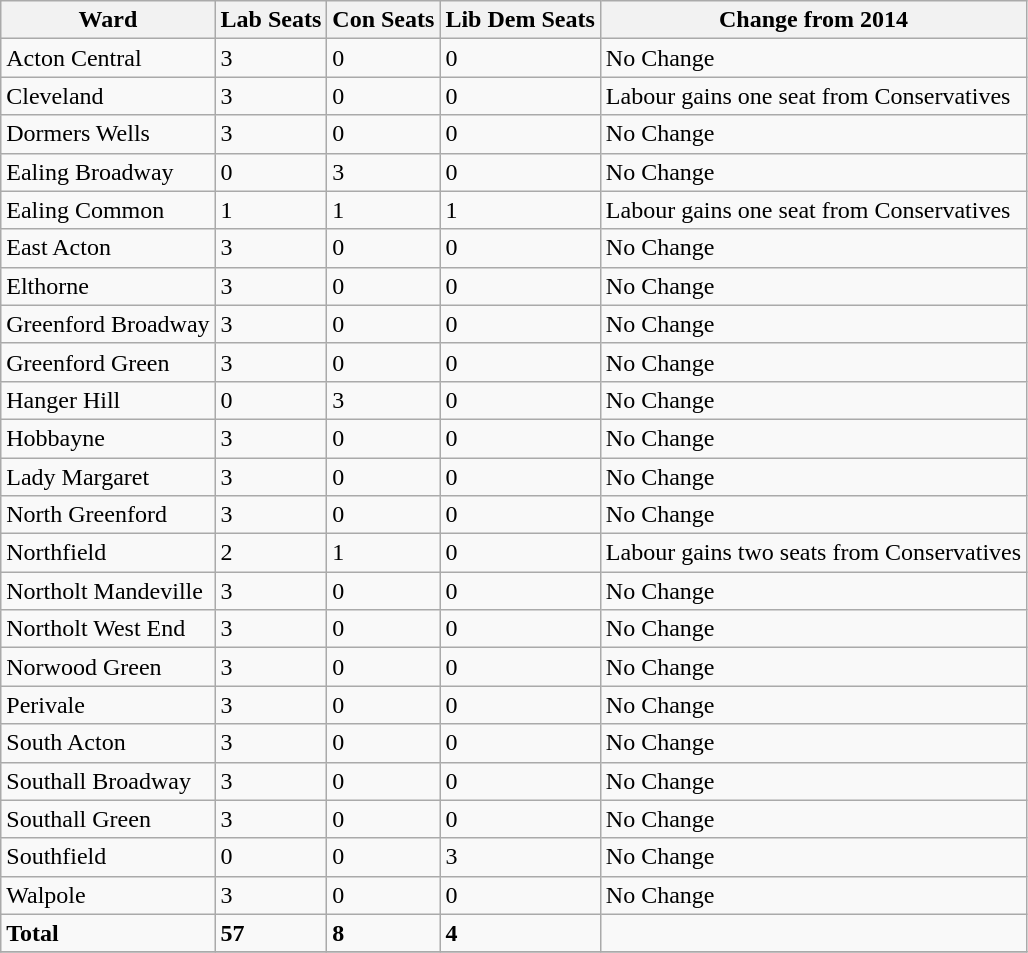<table class="wikitable">
<tr>
<th>Ward</th>
<th>Lab Seats</th>
<th>Con Seats</th>
<th>Lib Dem Seats</th>
<th>Change from 2014</th>
</tr>
<tr>
<td>Acton Central</td>
<td>3</td>
<td>0</td>
<td>0</td>
<td>No Change</td>
</tr>
<tr>
<td>Cleveland</td>
<td>3</td>
<td>0</td>
<td>0</td>
<td>Labour gains one seat from Conservatives</td>
</tr>
<tr>
<td>Dormers Wells</td>
<td>3</td>
<td>0</td>
<td>0</td>
<td>No Change</td>
</tr>
<tr>
<td>Ealing Broadway</td>
<td>0</td>
<td>3</td>
<td>0</td>
<td>No Change</td>
</tr>
<tr>
<td>Ealing Common</td>
<td>1</td>
<td>1</td>
<td>1</td>
<td>Labour gains one seat from Conservatives</td>
</tr>
<tr>
<td>East Acton</td>
<td>3</td>
<td>0</td>
<td>0</td>
<td>No Change</td>
</tr>
<tr>
<td>Elthorne</td>
<td>3</td>
<td>0</td>
<td>0</td>
<td>No Change</td>
</tr>
<tr>
<td>Greenford Broadway</td>
<td>3</td>
<td>0</td>
<td>0</td>
<td>No Change</td>
</tr>
<tr>
<td>Greenford Green</td>
<td>3</td>
<td>0</td>
<td>0</td>
<td>No Change</td>
</tr>
<tr>
<td>Hanger Hill</td>
<td>0</td>
<td>3</td>
<td>0</td>
<td>No Change</td>
</tr>
<tr>
<td>Hobbayne</td>
<td>3</td>
<td>0</td>
<td>0</td>
<td>No Change</td>
</tr>
<tr>
<td>Lady Margaret</td>
<td>3</td>
<td>0</td>
<td>0</td>
<td>No Change</td>
</tr>
<tr>
<td>North Greenford</td>
<td>3</td>
<td>0</td>
<td>0</td>
<td>No Change</td>
</tr>
<tr>
<td>Northfield</td>
<td>2</td>
<td>1</td>
<td>0</td>
<td>Labour gains two seats from Conservatives</td>
</tr>
<tr>
<td>Northolt Mandeville</td>
<td>3</td>
<td>0</td>
<td>0</td>
<td>No Change</td>
</tr>
<tr>
<td>Northolt West End</td>
<td>3</td>
<td>0</td>
<td>0</td>
<td>No Change</td>
</tr>
<tr>
<td>Norwood Green</td>
<td>3</td>
<td>0</td>
<td>0</td>
<td>No Change</td>
</tr>
<tr>
<td>Perivale</td>
<td>3</td>
<td>0</td>
<td>0</td>
<td>No Change</td>
</tr>
<tr>
<td>South Acton</td>
<td>3</td>
<td>0</td>
<td>0</td>
<td>No Change</td>
</tr>
<tr>
<td>Southall Broadway</td>
<td>3</td>
<td>0</td>
<td>0</td>
<td>No Change</td>
</tr>
<tr>
<td>Southall Green</td>
<td>3</td>
<td>0</td>
<td>0</td>
<td>No Change</td>
</tr>
<tr>
<td>Southfield</td>
<td>0</td>
<td>0</td>
<td>3</td>
<td>No Change</td>
</tr>
<tr>
<td>Walpole</td>
<td>3</td>
<td>0</td>
<td>0</td>
<td>No Change</td>
</tr>
<tr>
<td><strong>Total</strong></td>
<td><strong>57</strong></td>
<td><strong>8</strong></td>
<td><strong>4</strong></td>
<td></td>
</tr>
<tr>
</tr>
</table>
